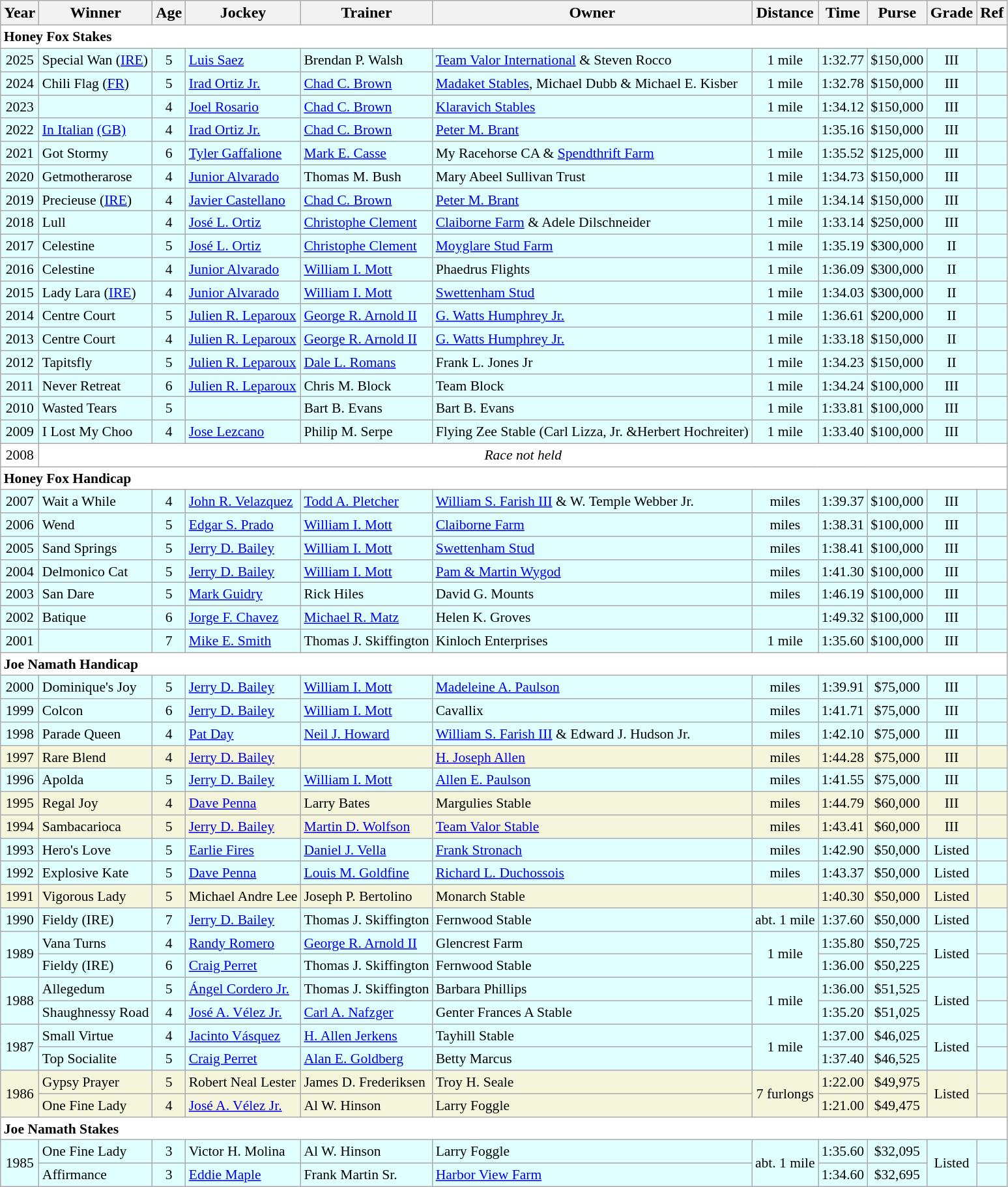<table class="wikitable sortable">
<tr>
<th>Year</th>
<th>Winner</th>
<th>Age</th>
<th>Jockey</th>
<th>Trainer</th>
<th>Owner</th>
<th>Distance</th>
<th>Time</th>
<th>Purse</th>
<th>Grade</th>
<th>Ref</th>
</tr>
<tr style="font-size:90%; background-color:white">
<td align="left" colspan=11><strong>Honey Fox Stakes</strong></td>
</tr>
<tr style="font-size:90%; background-color:lightcyan">
<td align=center>2025</td>
<td>Special Wan (<a href='#'>IRE</a>)</td>
<td align=center>5</td>
<td><a href='#'>Luis Saez</a></td>
<td>Brendan P. Walsh</td>
<td><a href='#'>Team Valor International</a> & Steven Rocco</td>
<td align=center>1 mile</td>
<td align=center>1:32.77</td>
<td align=center>$150,000</td>
<td align=center>III</td>
<td></td>
</tr>
<tr style="font-size:90%; background-color:lightcyan">
<td align=center>2024</td>
<td>Chili Flag (<a href='#'>FR</a>)</td>
<td align=center>5</td>
<td><a href='#'>Irad Ortiz Jr.</a></td>
<td><a href='#'>Chad C. Brown</a></td>
<td><a href='#'>Madaket Stables</a>, Michael Dubb & Michael E. Kisber</td>
<td align=center>1 mile</td>
<td align=center>1:32.78</td>
<td align=center>$150,000</td>
<td align=center>III</td>
<td></td>
</tr>
<tr style="font-size:90%; background-color:lightcyan">
<td align=center>2023</td>
<td></td>
<td align=center>4</td>
<td><a href='#'>Joel Rosario</a></td>
<td><a href='#'>Chad C. Brown</a></td>
<td><a href='#'>Klaravich Stables</a></td>
<td align=center>1 mile</td>
<td align=center>1:34.12</td>
<td align=center>$150,000</td>
<td align=center>III</td>
<td></td>
</tr>
<tr style="font-size:90%; background-color:lightcyan">
<td align=center>2022</td>
<td><a href='#'>In Italian</a> <a href='#'>(GB)</a></td>
<td align=center>4</td>
<td><a href='#'>Irad Ortiz Jr.</a></td>
<td><a href='#'>Chad C. Brown</a></td>
<td><a href='#'>Peter M. Brant</a></td>
<td align=center></td>
<td align=center>1:35.16</td>
<td align=center>$150,000</td>
<td align=center>III</td>
<td></td>
</tr>
<tr style="font-size:90%; background-color:lightcyan">
<td align=center>2021</td>
<td>Got Stormy</td>
<td align=center>6</td>
<td><a href='#'>Tyler Gaffalione</a></td>
<td><a href='#'>Mark E. Casse</a></td>
<td>My Racehorse CA & <a href='#'>Spendthrift Farm</a></td>
<td align=center>1 mile</td>
<td align=center>1:35.52</td>
<td align=center>$125,000</td>
<td align=center>III</td>
<td></td>
</tr>
<tr style="font-size:90%; background-color:lightcyan">
<td align=center>2020</td>
<td>Getmotherarose</td>
<td align=center>4</td>
<td><a href='#'>Junior Alvarado</a></td>
<td>Thomas M. Bush</td>
<td>Mary Abeel Sullivan Trust</td>
<td align=center>1 mile</td>
<td align=center>1:34.73</td>
<td align=center>$150,000</td>
<td align=center>III</td>
<td></td>
</tr>
<tr style="font-size:90%; background-color:lightcyan">
<td align=center>2019</td>
<td>Precieuse (<a href='#'>IRE</a>)</td>
<td align=center>4</td>
<td><a href='#'>Javier Castellano</a></td>
<td><a href='#'>Chad C. Brown</a></td>
<td><a href='#'>Peter M. Brant</a></td>
<td align=center>1 mile</td>
<td align=center>1:34.14</td>
<td align=center>$150,000</td>
<td align=center>III</td>
<td></td>
</tr>
<tr style="font-size:90%; background-color:lightcyan">
<td align=center>2018</td>
<td>Lull</td>
<td align=center>4</td>
<td><a href='#'>José L. Ortiz</a></td>
<td><a href='#'>Christophe Clement</a></td>
<td><a href='#'>Claiborne Farm</a> & Adele Dilschneider</td>
<td align=center>1 mile</td>
<td align=center>1:33.14</td>
<td align=center>$250,000</td>
<td align=center>III</td>
<td></td>
</tr>
<tr style="font-size:90%; background-color:lightcyan">
<td align=center>2017</td>
<td>Celestine</td>
<td align=center>5</td>
<td><a href='#'>José L. Ortiz</a></td>
<td><a href='#'>Christophe Clement</a></td>
<td><a href='#'>Moyglare Stud Farm</a></td>
<td align=center>1 mile</td>
<td align=center>1:35.19</td>
<td align=center>$300,000</td>
<td align=center>II</td>
<td></td>
</tr>
<tr style="font-size:90%; background-color:lightcyan">
<td align=center>2016</td>
<td>Celestine</td>
<td align=center>4</td>
<td><a href='#'>Junior Alvarado</a></td>
<td><a href='#'>William I. Mott</a></td>
<td>Phaedrus Flights</td>
<td align=center>1 mile</td>
<td align=center>1:36.09</td>
<td align=center>$300,000</td>
<td align=center>II</td>
<td></td>
</tr>
<tr style="font-size:90%; background-color:lightcyan">
<td align=center>2015</td>
<td>Lady Lara (<a href='#'>IRE</a>)</td>
<td align=center>4</td>
<td><a href='#'>Junior Alvarado</a></td>
<td><a href='#'>William I. Mott</a></td>
<td><a href='#'>Swettenham Stud</a></td>
<td align=center>1 mile</td>
<td align=center>1:34.03</td>
<td align=center>$300,000</td>
<td align=center>II</td>
<td></td>
</tr>
<tr style="font-size:90%; background-color:lightcyan">
<td align=center>2014</td>
<td>Centre Court</td>
<td align=center>5</td>
<td><a href='#'>Julien R. Leparoux</a></td>
<td><a href='#'>George R. Arnold II</a></td>
<td><a href='#'>G. Watts Humphrey Jr.</a></td>
<td align=center>1 mile</td>
<td align=center>1:36.61</td>
<td align=center>$200,000</td>
<td align=center>II</td>
<td></td>
</tr>
<tr style="font-size:90%; background-color:lightcyan">
<td align=center>2013</td>
<td>Centre Court</td>
<td align=center>4</td>
<td><a href='#'>Julien R. Leparoux</a></td>
<td><a href='#'>George R. Arnold II</a></td>
<td><a href='#'>G. Watts Humphrey Jr.</a></td>
<td align=center>1 mile</td>
<td align=center>1:33.18</td>
<td align=center>$150,000</td>
<td align=center>II</td>
<td></td>
</tr>
<tr style="font-size:90%; background-color:lightcyan">
<td align=center>2012</td>
<td>Tapitsfly</td>
<td align=center>5</td>
<td><a href='#'>Julien R. Leparoux</a></td>
<td><a href='#'>Dale L. Romans</a></td>
<td>Frank L. Jones Jr</td>
<td align=center>1 mile</td>
<td align=center>1:34.23</td>
<td align=center>$150,000</td>
<td align=center>II</td>
<td></td>
</tr>
<tr style="font-size:90%; background-color:lightcyan">
<td align=center>2011</td>
<td>Never Retreat</td>
<td align=center>6</td>
<td><a href='#'>Julien R. Leparoux</a></td>
<td>Chris M. Block</td>
<td>Team Block</td>
<td align=center>1 mile</td>
<td align=center>1:34.24</td>
<td align=center>$100,000</td>
<td align=center>III</td>
<td></td>
</tr>
<tr style="font-size:90%; background-color:lightcyan">
<td align=center>2010</td>
<td>Wasted Tears</td>
<td align=center>5</td>
<td></td>
<td>Bart B. Evans</td>
<td>Bart B. Evans</td>
<td align=center>1 mile</td>
<td align=center>1:33.81</td>
<td align=center>$100,000</td>
<td align=center>III</td>
<td></td>
</tr>
<tr style="font-size:90%; background-color:lightcyan">
<td align=center>2009</td>
<td>I Lost My Choo</td>
<td align=center>4</td>
<td><a href='#'>Jose Lezcano</a></td>
<td>Philip M. Serpe</td>
<td>Flying Zee Stable (Carl Lizza, Jr. &Herbert Hochreiter)</td>
<td align=center>1 mile</td>
<td align=center>1:33.40</td>
<td align=center>$100,000</td>
<td align=center>III</td>
<td></td>
</tr>
<tr style="font-size:90%; background-color:white">
<td align="center">2008</td>
<td align="center" colspan=10><em>Race not held</em></td>
</tr>
<tr style="font-size:90%; background-color:white">
<td align="left" colspan=11><strong>Honey Fox Handicap</strong></td>
</tr>
<tr style="font-size:90%; background-color:lightcyan">
<td align=center>2007</td>
<td>Wait a While</td>
<td align=center>4</td>
<td><a href='#'>John R. Velazquez</a></td>
<td><a href='#'>Todd A. Pletcher</a></td>
<td><a href='#'>William S. Farish III</a> & W. Temple Webber Jr.</td>
<td align=center> miles</td>
<td align=center>1:39.37</td>
<td align=center>$100,000</td>
<td align=center>III</td>
<td></td>
</tr>
<tr style="font-size:90%; background-color:lightcyan">
<td align=center>2006</td>
<td>Wend</td>
<td align=center>5</td>
<td><a href='#'>Edgar S. Prado</a></td>
<td><a href='#'>William I. Mott</a></td>
<td><a href='#'>Claiborne Farm</a></td>
<td align=center> miles</td>
<td align=center>1:38.31</td>
<td align=center>$100,000</td>
<td align=center>III</td>
<td></td>
</tr>
<tr style="font-size:90%; background-color:lightcyan">
<td align=center>2005</td>
<td>Sand Springs</td>
<td align=center>5</td>
<td><a href='#'>Jerry D. Bailey</a></td>
<td><a href='#'>William I. Mott</a></td>
<td><a href='#'>Swettenham Stud</a></td>
<td align=center> miles</td>
<td align=center>1:38.41</td>
<td align=center>$100,000</td>
<td align=center>III</td>
<td></td>
</tr>
<tr style="font-size:90%; background-color:lightcyan">
<td align=center>2004</td>
<td>Delmonico Cat</td>
<td align=center>5</td>
<td><a href='#'>Jerry D. Bailey</a></td>
<td><a href='#'>William I. Mott</a></td>
<td><a href='#'>Pam & Martin Wygod</a></td>
<td align=center> miles</td>
<td align=center>1:41.30</td>
<td align=center>$100,000</td>
<td align=center>III</td>
<td></td>
</tr>
<tr style="font-size:90%; background-color:lightcyan">
<td align=center>2003</td>
<td>San Dare</td>
<td align=center>5</td>
<td><a href='#'>Mark Guidry</a></td>
<td>Rick Hiles</td>
<td>David G. Mounts</td>
<td align=center> miles</td>
<td align=center>1:46.19</td>
<td align=center>$100,000</td>
<td align=center>III</td>
<td></td>
</tr>
<tr style="font-size:90%; background-color:lightcyan">
<td align=center>2002</td>
<td>Batique</td>
<td align=center>6</td>
<td><a href='#'>Jorge F. Chavez</a></td>
<td><a href='#'>Michael R. Matz</a></td>
<td>Helen K. Groves</td>
<td align=center></td>
<td align=center>1:49.32</td>
<td align=center>$100,000</td>
<td align=center>III</td>
<td></td>
</tr>
<tr style="font-size:90%; background-color:lightcyan">
<td align=center>2001</td>
<td></td>
<td align=center>7</td>
<td><a href='#'>Mike E. Smith</a></td>
<td>Thomas J. Skiffington</td>
<td>Kinloch Enterprises</td>
<td align=center>1 mile</td>
<td align=center>1:35.60</td>
<td align=center>$100,000</td>
<td align=center>III</td>
<td></td>
</tr>
<tr style="font-size:90%; background-color:white">
<td align="left" colspan=11><strong>Joe Namath Handicap</strong></td>
</tr>
<tr style="font-size:90%; background-color:lightcyan">
<td align=center>2000</td>
<td>Dominique's Joy</td>
<td align=center>5</td>
<td><a href='#'>Jerry D. Bailey</a></td>
<td><a href='#'>William I. Mott</a></td>
<td><a href='#'>Madeleine A. Paulson</a></td>
<td align=center> miles</td>
<td align=center>1:39.91</td>
<td align=center>$75,000</td>
<td align=center>III</td>
<td></td>
</tr>
<tr style="font-size:90%; background-color:lightcyan">
<td align=center>1999</td>
<td>Colcon</td>
<td align=center>6</td>
<td><a href='#'>Jerry D. Bailey</a></td>
<td><a href='#'>William I. Mott</a></td>
<td>Cavallix</td>
<td align=center> miles</td>
<td align=center>1:41.71</td>
<td align=center>$75,000</td>
<td align=center>III</td>
<td></td>
</tr>
<tr style="font-size:90%; background-color:lightcyan">
<td align=center>1998</td>
<td>Parade Queen</td>
<td align=center>4</td>
<td><a href='#'>Pat Day</a></td>
<td><a href='#'>Neil J. Howard</a></td>
<td><a href='#'>William S. Farish III</a> & Edward J. Hudson Jr.</td>
<td align=center> miles</td>
<td align=center>1:42.10</td>
<td align=center>$75,000</td>
<td align=center>III</td>
<td></td>
</tr>
<tr style="font-size:90%; background-color:beige">
<td align=center>1997</td>
<td>Rare Blend</td>
<td align=center>4</td>
<td><a href='#'>Jerry D. Bailey</a></td>
<td></td>
<td><a href='#'>H. Joseph Allen</a></td>
<td align=center> miles</td>
<td align=center>1:44.28</td>
<td align=center>$75,000</td>
<td align=center>III</td>
<td></td>
</tr>
<tr style="font-size:90%; background-color:lightcyan">
<td align=center>1996</td>
<td>Apolda</td>
<td align=center>5</td>
<td><a href='#'>Jerry D. Bailey</a></td>
<td><a href='#'>William I. Mott</a></td>
<td><a href='#'>Allen E. Paulson</a></td>
<td align=center> miles</td>
<td align=center>1:41.55</td>
<td align=center>$75,000</td>
<td align=center>III</td>
<td></td>
</tr>
<tr style="font-size:90%; background-color:beige">
<td align=center>1995</td>
<td>Regal Joy</td>
<td align=center>4</td>
<td><a href='#'>Dave Penna</a></td>
<td>Larry Bates</td>
<td>Margulies Stable</td>
<td align=center> miles</td>
<td align=center>1:44.79</td>
<td align=center>$60,000</td>
<td align=center>III</td>
<td></td>
</tr>
<tr style="font-size:90%; background-color:beige">
<td align=center>1994</td>
<td>Sambacarioca</td>
<td align=center>5</td>
<td><a href='#'>Jerry D. Bailey</a></td>
<td><a href='#'>Martin D. Wolfson</a></td>
<td><a href='#'>Team Valor Stable</a></td>
<td align=center> miles</td>
<td align=center>1:43.41</td>
<td align=center>$60,000</td>
<td align=center>III</td>
<td></td>
</tr>
<tr style="font-size:90%; background-color:lightcyan">
<td align=center>1993</td>
<td>Hero's Love</td>
<td align=center>5</td>
<td><a href='#'>Earlie Fires</a></td>
<td><a href='#'>Daniel J. Vella</a></td>
<td><a href='#'>Frank Stronach</a></td>
<td align=center> miles</td>
<td align=center>1:42.90</td>
<td align=center>$50,000</td>
<td align=center>Listed</td>
<td></td>
</tr>
<tr style="font-size:90%; background-color:lightcyan">
<td align=center>1992</td>
<td>Explosive Kate</td>
<td align=center>5</td>
<td><a href='#'>Dave Penna</a></td>
<td><a href='#'>Louis M. Goldfine</a></td>
<td><a href='#'>Richard L. Duchossois</a></td>
<td align=center> miles</td>
<td align=center>1:43.37</td>
<td align=center>$50,000</td>
<td align=center>Listed</td>
<td></td>
</tr>
<tr style="font-size:90%; background-color:beige">
<td align=center>1991</td>
<td>Vigorous Lady</td>
<td align=center>5</td>
<td>Michael Andre Lee</td>
<td>Joseph P. Bertolino</td>
<td>Monarch Stable</td>
<td align=center></td>
<td align=center>1:40.30</td>
<td align=center>$50,000</td>
<td align=center>Listed</td>
<td></td>
</tr>
<tr style="font-size:90%; background-color:lightcyan">
<td align=center>1990</td>
<td>Fieldy (IRE)</td>
<td align=center>7</td>
<td><a href='#'>Jerry D. Bailey</a></td>
<td>Thomas J. Skiffington</td>
<td>Fernwood Stable</td>
<td align=center>abt. 1 mile</td>
<td align=center>1:37.60</td>
<td align=center>$50,000</td>
<td align=center>Listed</td>
<td></td>
</tr>
<tr style="font-size:90%; background-color:lightcyan">
<td align=center rowspan=2>1989</td>
<td>Vana Turns</td>
<td align=center>4</td>
<td><a href='#'>Randy Romero</a></td>
<td><a href='#'>George R. Arnold II</a></td>
<td>Glencrest Farm</td>
<td align=center rowspan=2>1 mile</td>
<td align=center>1:35.80</td>
<td align=center>$50,725</td>
<td align=center rowspan=2>Listed</td>
<td></td>
</tr>
<tr style="font-size:90%; background-color:lightcyan">
<td>Fieldy (IRE)</td>
<td align=center>6</td>
<td><a href='#'>Craig Perret</a></td>
<td>Thomas J. Skiffington</td>
<td>Fernwood Stable</td>
<td align=center>1:36.00</td>
<td align=center>$50,225</td>
<td></td>
</tr>
<tr style="font-size:90%; background-color:lightcyan">
<td align=center rowspan=2>1988</td>
<td>Allegedum</td>
<td align=center>5</td>
<td><a href='#'>Ángel Cordero Jr.</a></td>
<td>Thomas J. Skiffington</td>
<td>Barbara Phillips</td>
<td align=center rowspan=2>1 mile</td>
<td align=center>1:36.00</td>
<td align=center>$51,525</td>
<td align=center rowspan=2>Listed</td>
<td></td>
</tr>
<tr style="font-size:90%; background-color:lightcyan">
<td>Shaughnessy Road</td>
<td align=center>4</td>
<td><a href='#'>José A. Vélez Jr.</a></td>
<td><a href='#'>Carl A. Nafzger</a></td>
<td>Genter Frances A Stable</td>
<td align=center>1:35.20</td>
<td align=center>$51,025</td>
<td></td>
</tr>
<tr style="font-size:90%; background-color:lightcyan">
<td align=center rowspan=2>1987</td>
<td>Small Virtue</td>
<td align=center>4</td>
<td><a href='#'>Jacinto Vásquez</a></td>
<td><a href='#'>H. Allen Jerkens</a></td>
<td>Tayhill Stable</td>
<td align=center rowspan=2>1 mile</td>
<td align=center>1:37.00</td>
<td align=center>$46,025</td>
<td align=center  rowspan=2>Listed</td>
<td></td>
</tr>
<tr style="font-size:90%; background-color:lightcyan">
<td>Top Socialite</td>
<td align=center>5</td>
<td><a href='#'>Craig Perret</a></td>
<td><a href='#'>Alan E. Goldberg</a></td>
<td>Betty Marcus</td>
<td align=center>1:37.40</td>
<td align=center>$46,525</td>
<td></td>
</tr>
<tr style="font-size:90%; background-color:beige">
<td align=center rowspan=2>1986</td>
<td>Gypsy Prayer</td>
<td align=center>5</td>
<td>Robert Neal Lester</td>
<td>James D. Frederiksen</td>
<td>Troy H. Seale</td>
<td align=center rowspan=2>7 furlongs</td>
<td align=center>1:22.00</td>
<td align=center>$49,975</td>
<td align=center rowspan=2>Listed</td>
<td></td>
</tr>
<tr style="font-size:90%; background-color:beige">
<td>One Fine Lady</td>
<td align=center>4</td>
<td><a href='#'>José A. Vélez Jr.</a></td>
<td>Al W. Hinson</td>
<td>Larry Foggle</td>
<td align=center>1:21.00</td>
<td align=center>$49,475</td>
<td></td>
</tr>
<tr style="font-size:90%; background-color:white">
<td align="left" colspan=11><strong>Joe Namath Stakes</strong></td>
</tr>
<tr style="font-size:90%; background-color:lightcyan">
<td align=center rowspan=2>1985</td>
<td>One Fine Lady</td>
<td align=center>3</td>
<td>Victor H. Molina</td>
<td>Al W. Hinson</td>
<td>Larry Foggle</td>
<td align=center rowspan=2>abt. 1 mile</td>
<td align=center>1:35.60</td>
<td align=center>$32,095</td>
<td align=center rowspan=2>Listed</td>
<td></td>
</tr>
<tr style="font-size:90%; background-color:lightcyan">
<td>Affirmance</td>
<td align=center>3</td>
<td><a href='#'>Eddie Maple</a></td>
<td>Frank Martin Sr.</td>
<td><a href='#'>Harbor View Farm</a></td>
<td align=center>1:34.60</td>
<td align=center>$32,695</td>
<td></td>
</tr>
</table>
